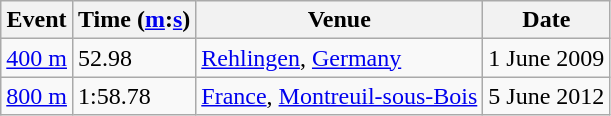<table class="wikitable">
<tr>
<th>Event</th>
<th>Time (<a href='#'>m</a>:<a href='#'>s</a>)</th>
<th>Venue</th>
<th>Date</th>
</tr>
<tr>
<td><a href='#'>400 m</a></td>
<td>52.98</td>
<td><a href='#'>Rehlingen</a>, <a href='#'>Germany</a></td>
<td>1 June 2009</td>
</tr>
<tr>
<td><a href='#'>800 m</a></td>
<td>1:58.78</td>
<td><a href='#'>France</a>, <a href='#'>Montreuil-sous-Bois</a></td>
<td>5 June 2012</td>
</tr>
</table>
